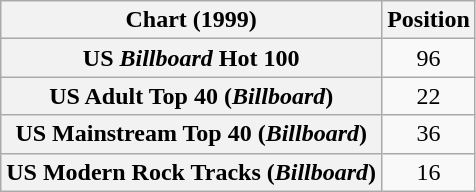<table class="wikitable sortable plainrowheaders" style="text-align:center">
<tr>
<th>Chart (1999)</th>
<th>Position</th>
</tr>
<tr>
<th scope="row">US <em>Billboard</em> Hot 100</th>
<td>96</td>
</tr>
<tr>
<th scope="row">US Adult Top 40 (<em>Billboard</em>)</th>
<td>22</td>
</tr>
<tr>
<th scope="row">US Mainstream Top 40 (<em>Billboard</em>)</th>
<td>36</td>
</tr>
<tr>
<th scope="row">US Modern Rock Tracks (<em>Billboard</em>)</th>
<td>16</td>
</tr>
</table>
